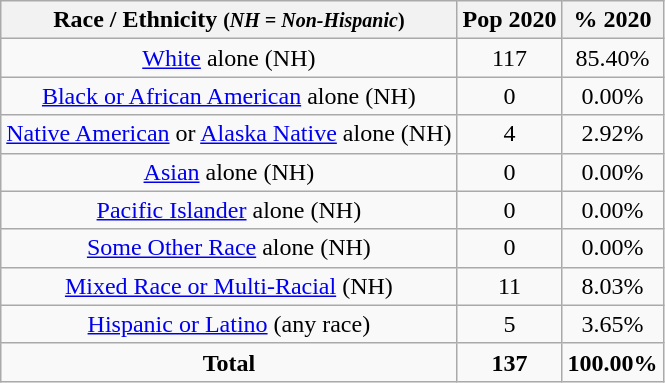<table class="wikitable" style="text-align:center;">
<tr>
<th>Race / Ethnicity <small>(<em>NH = Non-Hispanic</em>)</small></th>
<th>Pop 2020</th>
<th>% 2020</th>
</tr>
<tr>
<td><a href='#'>White</a> alone (NH)</td>
<td>117</td>
<td>85.40%</td>
</tr>
<tr>
<td><a href='#'>Black or African American</a> alone (NH)</td>
<td>0</td>
<td>0.00%</td>
</tr>
<tr>
<td><a href='#'>Native American</a> or <a href='#'>Alaska Native</a> alone (NH)</td>
<td>4</td>
<td>2.92%</td>
</tr>
<tr>
<td><a href='#'>Asian</a> alone (NH)</td>
<td>0</td>
<td>0.00%</td>
</tr>
<tr>
<td><a href='#'>Pacific Islander</a> alone (NH)</td>
<td>0</td>
<td>0.00%</td>
</tr>
<tr>
<td><a href='#'>Some Other Race</a> alone (NH)</td>
<td>0</td>
<td>0.00%</td>
</tr>
<tr>
<td><a href='#'>Mixed Race or Multi-Racial</a> (NH)</td>
<td>11</td>
<td>8.03%</td>
</tr>
<tr>
<td><a href='#'>Hispanic or Latino</a> (any race)</td>
<td>5</td>
<td>3.65%</td>
</tr>
<tr>
<td><strong>Total</strong></td>
<td><strong>137</strong></td>
<td><strong>100.00%</strong></td>
</tr>
</table>
